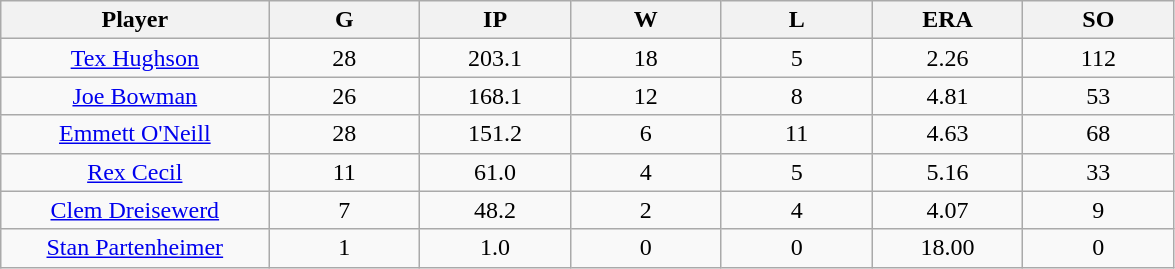<table class="wikitable sortable">
<tr>
<th bgcolor="#DDDDFF" width="16%">Player</th>
<th bgcolor="#DDDDFF" width="9%">G</th>
<th bgcolor="#DDDDFF" width="9%">IP</th>
<th bgcolor="#DDDDFF" width="9%">W</th>
<th bgcolor="#DDDDFF" width="9%">L</th>
<th bgcolor="#DDDDFF" width="9%">ERA</th>
<th bgcolor="#DDDDFF" width="9%">SO</th>
</tr>
<tr align="center">
<td><a href='#'>Tex Hughson</a></td>
<td>28</td>
<td>203.1</td>
<td>18</td>
<td>5</td>
<td>2.26</td>
<td>112</td>
</tr>
<tr align=center>
<td><a href='#'>Joe Bowman</a></td>
<td>26</td>
<td>168.1</td>
<td>12</td>
<td>8</td>
<td>4.81</td>
<td>53</td>
</tr>
<tr align=center>
<td><a href='#'>Emmett O'Neill</a></td>
<td>28</td>
<td>151.2</td>
<td>6</td>
<td>11</td>
<td>4.63</td>
<td>68</td>
</tr>
<tr align=center>
<td><a href='#'>Rex Cecil</a></td>
<td>11</td>
<td>61.0</td>
<td>4</td>
<td>5</td>
<td>5.16</td>
<td>33</td>
</tr>
<tr align=center>
<td><a href='#'>Clem Dreisewerd</a></td>
<td>7</td>
<td>48.2</td>
<td>2</td>
<td>4</td>
<td>4.07</td>
<td>9</td>
</tr>
<tr align=center>
<td><a href='#'>Stan Partenheimer</a></td>
<td>1</td>
<td>1.0</td>
<td>0</td>
<td>0</td>
<td>18.00</td>
<td>0</td>
</tr>
</table>
